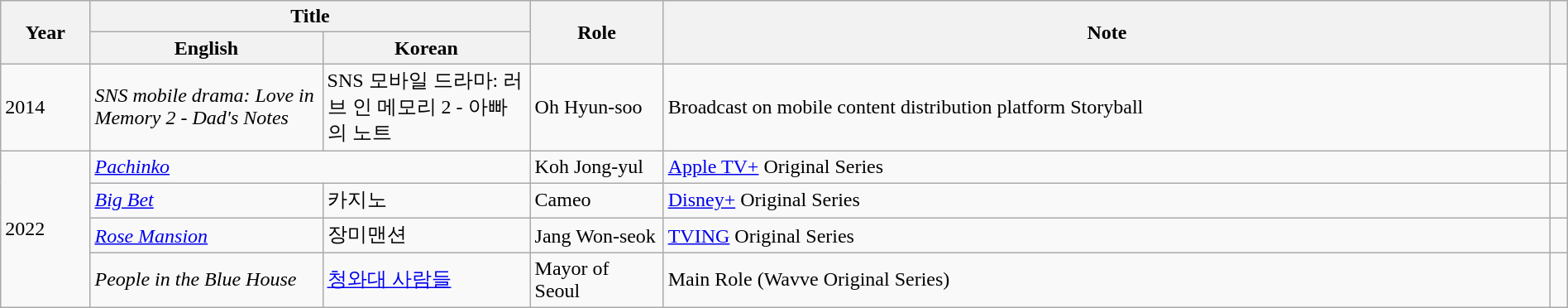<table class="wikitable sortable" style="clear:none; font-size:100%; padding:0 auto; width:100%; margin:auto">
<tr>
<th scope="col" rowspan="2">Year</th>
<th scope="col" colspan="2">Title</th>
<th scope="col" rowspan="2" width="100">Role</th>
<th scope="col" rowspan="2">Note</th>
<th scope="col" rowspan="2" class="unsortable"></th>
</tr>
<tr>
<th width="180">English</th>
<th width="160">Korean</th>
</tr>
<tr>
<td>2014</td>
<td><em>SNS mobile drama: Love in Memory 2 - Dad's Notes</em></td>
<td>SNS 모바일 드라마: 러브 인 메모리 2 - 아빠의 노트</td>
<td>Oh Hyun-soo</td>
<td>Broadcast on mobile content distribution platform Storyball</td>
<td></td>
</tr>
<tr>
<td rowspan="4">2022</td>
<td colspan="2"><em><a href='#'>Pachinko</a></em></td>
<td>Koh Jong-yul</td>
<td><a href='#'>Apple TV+</a> Original Series</td>
<td></td>
</tr>
<tr>
<td><a href='#'><em>Big Bet</em></a></td>
<td>카지노</td>
<td>Cameo</td>
<td><a href='#'>Disney+</a> Original Series</td>
<td></td>
</tr>
<tr>
<td><em><a href='#'>Rose Mansion</a></em></td>
<td>장미맨션</td>
<td>Jang Won-seok</td>
<td><a href='#'>TVING</a> Original Series</td>
<td></td>
</tr>
<tr>
<td><em>People in the Blue House</em></td>
<td><a href='#'>청와대 사람들</a></td>
<td>Mayor of Seoul</td>
<td>Main Role (Wavve Original Series)</td>
<td></td>
</tr>
</table>
